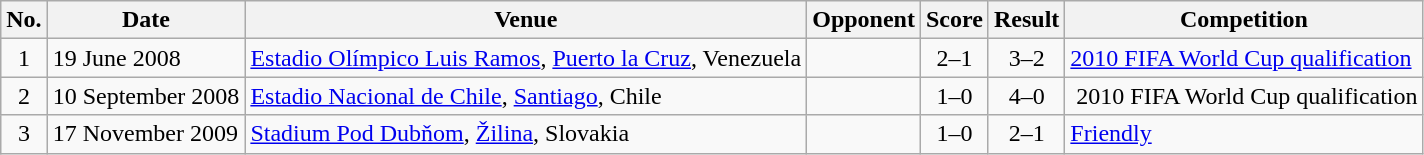<table class="wikitable sortable">
<tr>
<th scope="col">No.</th>
<th scope="col">Date</th>
<th scope="col">Venue</th>
<th scope="col">Opponent</th>
<th scope="col">Score</th>
<th scope="col">Result</th>
<th scope="col">Competition</th>
</tr>
<tr>
<td style="text-align:center">1</td>
<td>19 June 2008</td>
<td><a href='#'>Estadio Olímpico Luis Ramos</a>, <a href='#'>Puerto la Cruz</a>, Venezuela</td>
<td></td>
<td style="text-align:center">2–1</td>
<td style="text-align:center">3–2</td>
<td><a href='#'>2010 FIFA World Cup qualification</a></td>
</tr>
<tr>
<td style="text-align:center">2</td>
<td>10 September 2008</td>
<td><a href='#'>Estadio Nacional de Chile</a>, <a href='#'>Santiago</a>, Chile</td>
<td></td>
<td style="text-align:center">1–0</td>
<td style="text-align:center">4–0</td>
<td> 2010 FIFA World Cup qualification</td>
</tr>
<tr>
<td style="text-align:center">3</td>
<td>17 November 2009</td>
<td><a href='#'>Stadium Pod Dubňom</a>, <a href='#'>Žilina</a>, Slovakia</td>
<td></td>
<td style="text-align:center">1–0</td>
<td style="text-align:center">2–1</td>
<td><a href='#'>Friendly</a></td>
</tr>
</table>
